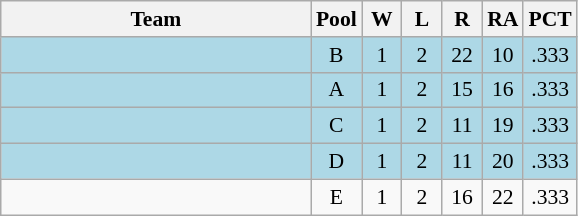<table class=wikitable style="text-align:center;font-size:90%">
<tr>
<th width=200>Team</th>
<th width=20>Pool</th>
<th width=20>W</th>
<th width=20>L</th>
<th width=20>R</th>
<th width=20>RA</th>
<th width=20>PCT</th>
</tr>
<tr bgcolor=lightblue>
<td align=left></td>
<td>B</td>
<td>1</td>
<td>2</td>
<td>22</td>
<td>10</td>
<td>.333</td>
</tr>
<tr bgcolor=lightblue>
<td align=left></td>
<td>A</td>
<td>1</td>
<td>2</td>
<td>15</td>
<td>16</td>
<td>.333</td>
</tr>
<tr bgcolor=lightblue>
<td align=left></td>
<td>C</td>
<td>1</td>
<td>2</td>
<td>11</td>
<td>19</td>
<td>.333</td>
</tr>
<tr bgcolor=lightblue>
<td align=left></td>
<td>D</td>
<td>1</td>
<td>2</td>
<td>11</td>
<td>20</td>
<td>.333</td>
</tr>
<tr>
<td align=left></td>
<td>E</td>
<td>1</td>
<td>2</td>
<td>16</td>
<td>22</td>
<td>.333</td>
</tr>
</table>
